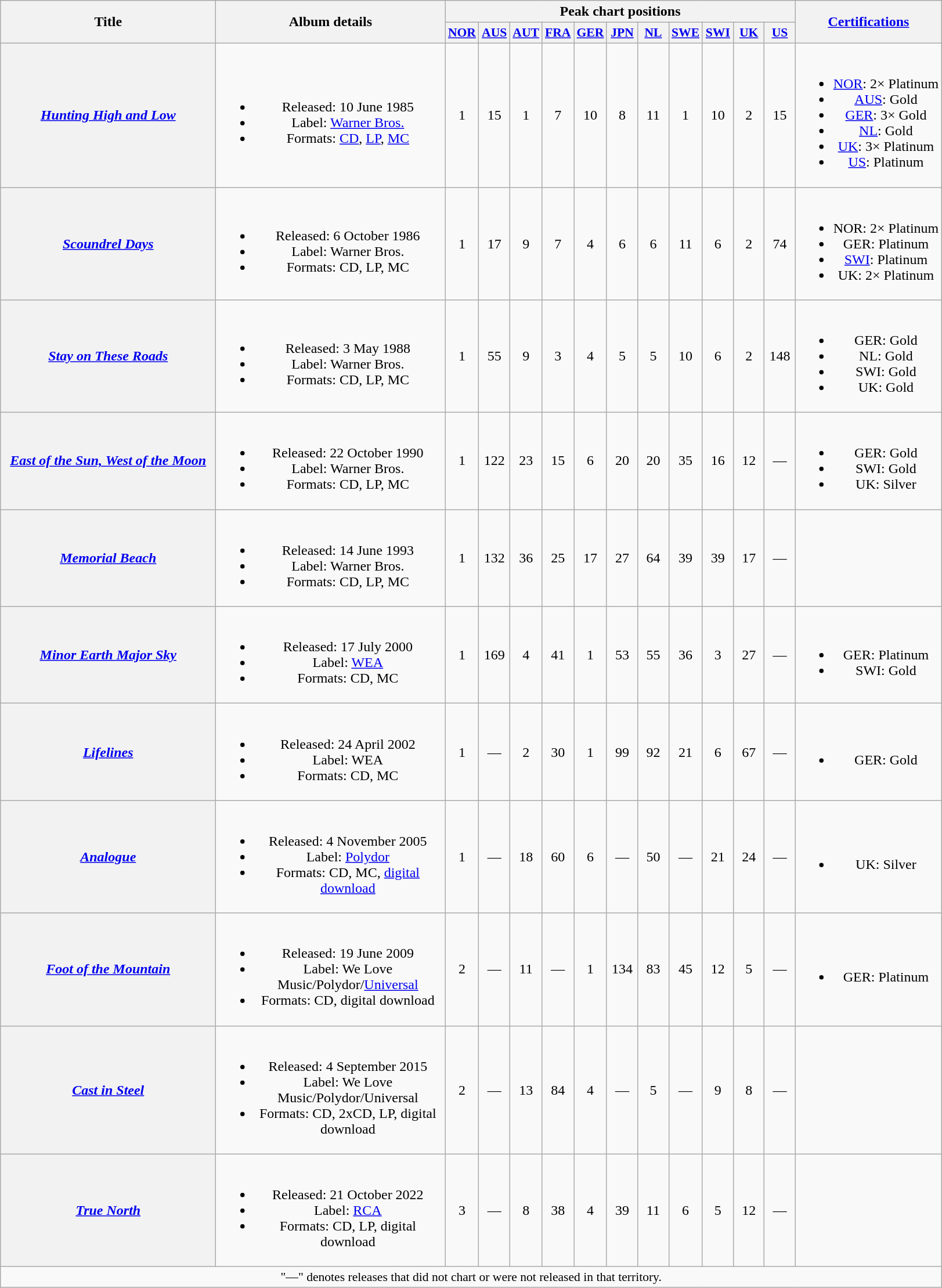<table class="wikitable plainrowheaders" style="text-align:center;">
<tr>
<th rowspan="2" scope="col" style="width:15em;">Title</th>
<th rowspan="2" scope="col" style="width:16em;">Album details</th>
<th colspan="11">Peak chart positions</th>
<th rowspan="2"><a href='#'>Certifications</a></th>
</tr>
<tr>
<th scope="col" style="width:2em;font-size:90%;"><a href='#'>NOR</a><br></th>
<th scope="col" style="width:2em;font-size:90%;"><a href='#'>AUS</a><br></th>
<th scope="col" style="width:2em;font-size:90%;"><a href='#'>AUT</a><br></th>
<th scope="col" style="width:2em;font-size:90%;"><a href='#'>FRA</a><br></th>
<th scope="col" style="width:2em;font-size:90%;"><a href='#'>GER</a><br></th>
<th scope="col" style="width:2em;font-size:90%;"><a href='#'>JPN</a><br></th>
<th scope="col" style="width:2em;font-size:90%;"><a href='#'>NL</a><br></th>
<th scope="col" style="width:2em;font-size:90%;"><a href='#'>SWE</a><br></th>
<th scope="col" style="width:2em;font-size:90%;"><a href='#'>SWI</a><br></th>
<th scope="col" style="width:2em;font-size:90%;"><a href='#'>UK</a><br></th>
<th scope="col" style="width:2em;font-size:90%;"><a href='#'>US</a><br></th>
</tr>
<tr>
<th scope="row"><em><a href='#'>Hunting High and Low</a></em></th>
<td><br><ul><li>Released: 10 June 1985</li><li>Label: <a href='#'>Warner Bros.</a></li><li>Formats: <a href='#'>CD</a>, <a href='#'>LP</a>, <a href='#'>MC</a></li></ul></td>
<td>1</td>
<td>15</td>
<td>1</td>
<td>7</td>
<td>10</td>
<td>8</td>
<td>11</td>
<td>1</td>
<td>10</td>
<td>2</td>
<td>15</td>
<td><br><ul><li><a href='#'>NOR</a>: 2× Platinum</li><li><a href='#'>AUS</a>: Gold</li><li><a href='#'>GER</a>: 3× Gold</li><li><a href='#'>NL</a>: Gold</li><li><a href='#'>UK</a>: 3× Platinum</li><li><a href='#'>US</a>: Platinum</li></ul></td>
</tr>
<tr>
<th scope="row"><em><a href='#'>Scoundrel Days</a></em></th>
<td><br><ul><li>Released: 6 October 1986</li><li>Label: Warner Bros.</li><li>Formats: CD, LP, MC</li></ul></td>
<td>1</td>
<td>17</td>
<td>9</td>
<td>7</td>
<td>4</td>
<td>6</td>
<td>6</td>
<td>11</td>
<td>6</td>
<td>2</td>
<td>74</td>
<td><br><ul><li>NOR: 2× Platinum</li><li>GER: Platinum</li><li><a href='#'>SWI</a>: Platinum</li><li>UK: 2× Platinum</li></ul></td>
</tr>
<tr>
<th scope="row"><em><a href='#'>Stay on These Roads</a></em></th>
<td><br><ul><li>Released: 3 May 1988</li><li>Label: Warner Bros.</li><li>Formats: CD, LP, MC</li></ul></td>
<td>1</td>
<td>55</td>
<td>9</td>
<td>3</td>
<td>4</td>
<td>5</td>
<td>5</td>
<td>10</td>
<td>6</td>
<td>2</td>
<td>148</td>
<td><br><ul><li>GER: Gold</li><li>NL: Gold</li><li>SWI: Gold</li><li>UK: Gold</li></ul></td>
</tr>
<tr>
<th scope="row"><em><a href='#'>East of the Sun, West of the Moon</a></em></th>
<td><br><ul><li>Released: 22 October 1990</li><li>Label: Warner Bros.</li><li>Formats: CD, LP, MC</li></ul></td>
<td>1</td>
<td>122</td>
<td>23</td>
<td>15</td>
<td>6</td>
<td>20</td>
<td>20</td>
<td>35</td>
<td>16</td>
<td>12</td>
<td>—</td>
<td><br><ul><li>GER: Gold</li><li>SWI: Gold</li><li>UK: Silver</li></ul></td>
</tr>
<tr>
<th scope="row"><em><a href='#'>Memorial Beach</a></em></th>
<td><br><ul><li>Released: 14 June 1993</li><li>Label: Warner Bros.</li><li>Formats: CD, LP, MC</li></ul></td>
<td>1</td>
<td>132</td>
<td>36</td>
<td>25</td>
<td>17</td>
<td>27</td>
<td>64</td>
<td>39</td>
<td>39</td>
<td>17</td>
<td>—</td>
<td></td>
</tr>
<tr>
<th scope="row"><em><a href='#'>Minor Earth Major Sky</a></em></th>
<td><br><ul><li>Released: 17 July 2000</li><li>Label: <a href='#'>WEA</a></li><li>Formats: CD, MC</li></ul></td>
<td>1</td>
<td>169</td>
<td>4</td>
<td>41</td>
<td>1</td>
<td>53</td>
<td>55</td>
<td>36</td>
<td>3</td>
<td>27</td>
<td>—</td>
<td><br><ul><li>GER: Platinum</li><li>SWI: Gold</li></ul></td>
</tr>
<tr>
<th scope="row"><em><a href='#'>Lifelines</a></em></th>
<td><br><ul><li>Released: 24 April 2002</li><li>Label: WEA</li><li>Formats: CD, MC</li></ul></td>
<td>1</td>
<td>—</td>
<td>2</td>
<td>30</td>
<td>1</td>
<td>99</td>
<td>92</td>
<td>21</td>
<td>6</td>
<td>67</td>
<td>—</td>
<td><br><ul><li>GER: Gold</li></ul></td>
</tr>
<tr>
<th scope="row"><em><a href='#'>Analogue</a></em></th>
<td><br><ul><li>Released: 4 November 2005</li><li>Label: <a href='#'>Polydor</a></li><li>Formats: CD, MC, <a href='#'>digital download</a></li></ul></td>
<td>1</td>
<td>—</td>
<td>18</td>
<td>60</td>
<td>6</td>
<td>—</td>
<td>50</td>
<td>—</td>
<td>21</td>
<td>24</td>
<td>—</td>
<td><br><ul><li>UK: Silver</li></ul></td>
</tr>
<tr>
<th scope="row"><em><a href='#'>Foot of the Mountain</a></em></th>
<td><br><ul><li>Released: 19 June 2009</li><li>Label: We Love Music/Polydor/<a href='#'>Universal</a></li><li>Formats: CD, digital download</li></ul></td>
<td>2</td>
<td>—</td>
<td>11</td>
<td>—</td>
<td>1</td>
<td>134</td>
<td>83</td>
<td>45</td>
<td>12</td>
<td>5</td>
<td>—</td>
<td><br><ul><li>GER: Platinum</li></ul></td>
</tr>
<tr>
<th scope="row"><em><a href='#'>Cast in Steel</a></em></th>
<td><br><ul><li>Released: 4 September 2015</li><li>Label: We Love Music/Polydor/Universal</li><li>Formats: CD, 2xCD, LP, digital download</li></ul></td>
<td>2</td>
<td>—</td>
<td>13</td>
<td>84</td>
<td>4</td>
<td>—</td>
<td>5</td>
<td>—</td>
<td>9</td>
<td>8</td>
<td>—</td>
<td></td>
</tr>
<tr>
<th scope="row"><em><a href='#'>True North</a></em></th>
<td><br><ul><li>Released: 21 October 2022</li><li>Label: <a href='#'>RCA</a></li><li>Formats: CD, LP, digital download</li></ul></td>
<td>3</td>
<td>—</td>
<td>8</td>
<td>38</td>
<td>4</td>
<td>39</td>
<td>11</td>
<td>6</td>
<td>5</td>
<td>12</td>
<td>—</td>
<td></td>
</tr>
<tr>
<td colspan="14" style="font-size:90%">"—" denotes releases that did not chart or were not released in that territory.</td>
</tr>
</table>
